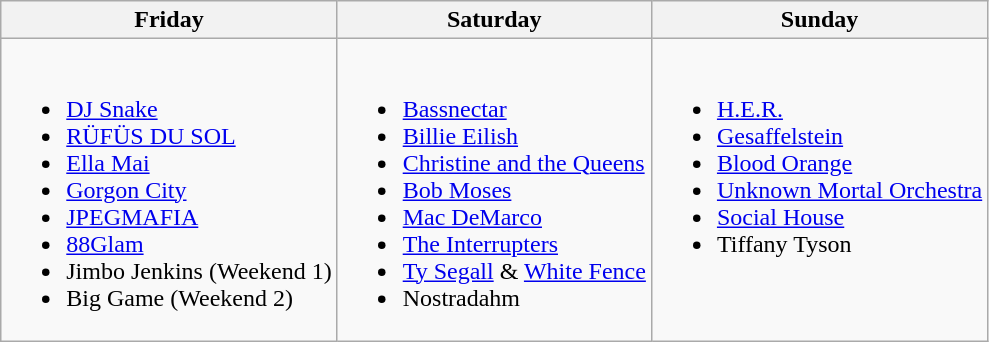<table class="wikitable">
<tr>
<th>Friday</th>
<th>Saturday</th>
<th>Sunday</th>
</tr>
<tr valign="top">
<td><br><ul><li><a href='#'>DJ Snake</a></li><li><a href='#'>RÜFÜS DU SOL</a></li><li><a href='#'>Ella Mai</a></li><li><a href='#'>Gorgon City</a></li><li><a href='#'>JPEGMAFIA</a></li><li><a href='#'>88Glam</a></li><li>Jimbo Jenkins (Weekend 1)</li><li>Big Game (Weekend 2)</li></ul></td>
<td><br><ul><li><a href='#'>Bassnectar</a></li><li><a href='#'>Billie Eilish</a></li><li><a href='#'>Christine and the Queens</a></li><li><a href='#'>Bob Moses</a></li><li><a href='#'>Mac DeMarco</a></li><li><a href='#'>The Interrupters</a></li><li><a href='#'>Ty Segall</a> & <a href='#'>White Fence</a></li><li>Nostradahm</li></ul></td>
<td><br><ul><li><a href='#'>H.E.R.</a></li><li><a href='#'>Gesaffelstein</a></li><li><a href='#'>Blood Orange</a></li><li><a href='#'>Unknown Mortal Orchestra</a></li><li><a href='#'>Social House</a></li><li>Tiffany Tyson</li></ul></td>
</tr>
</table>
